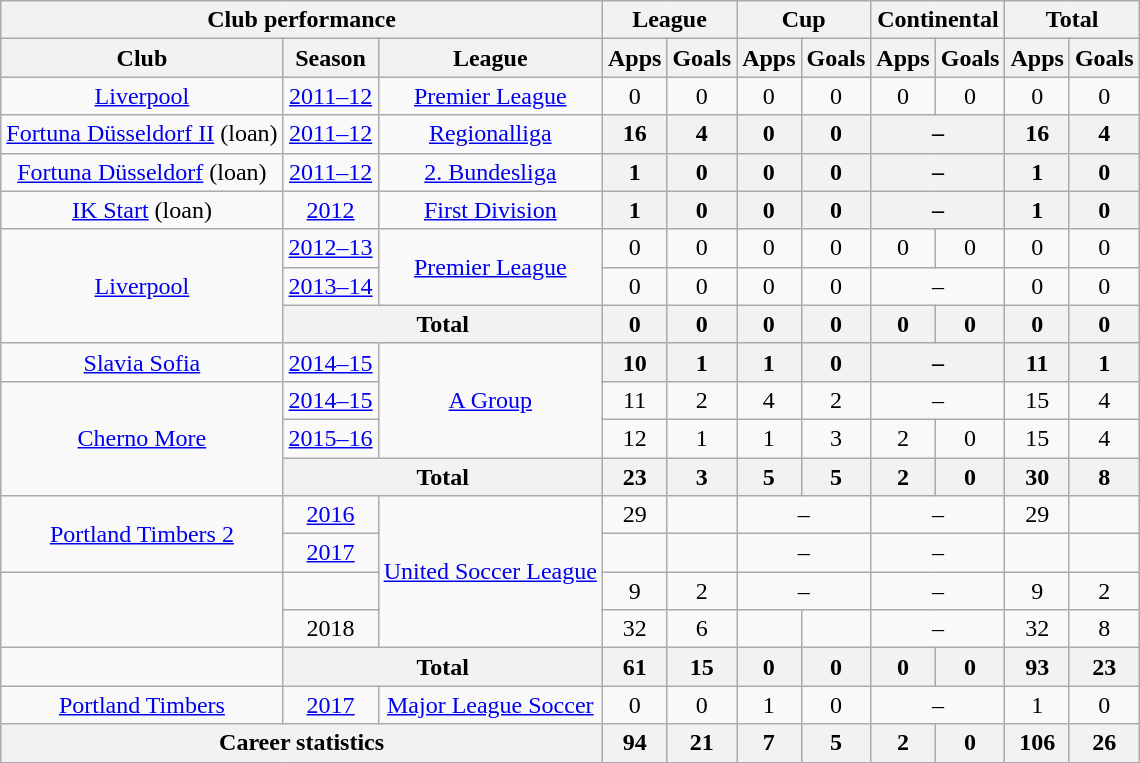<table class="wikitable" style="font-size:100%; text-align: center">
<tr>
<th Colspan="3">Club performance</th>
<th Colspan="2">League</th>
<th Colspan="2">Cup</th>
<th Colspan="2">Continental</th>
<th Colspan="2">Total</th>
</tr>
<tr>
<th>Club</th>
<th>Season</th>
<th>League</th>
<th>Apps</th>
<th>Goals</th>
<th>Apps</th>
<th>Goals</th>
<th>Apps</th>
<th>Goals</th>
<th>Apps</th>
<th>Goals</th>
</tr>
<tr>
<td rowspan=1><a href='#'>Liverpool</a></td>
<td><a href='#'>2011–12</a></td>
<td rowspan="1"><a href='#'>Premier League</a></td>
<td>0</td>
<td>0</td>
<td>0</td>
<td>0</td>
<td>0</td>
<td>0</td>
<td>0</td>
<td>0</td>
</tr>
<tr>
<td><a href='#'>Fortuna Düsseldorf II</a> (loan)</td>
<td><a href='#'>2011–12</a></td>
<td><a href='#'>Regionalliga</a></td>
<th>16</th>
<th>4</th>
<th>0</th>
<th>0</th>
<th colspan="2">–</th>
<th>16</th>
<th>4</th>
</tr>
<tr>
<td><a href='#'>Fortuna Düsseldorf</a> (loan)</td>
<td><a href='#'>2011–12</a></td>
<td><a href='#'>2. Bundesliga</a></td>
<th>1</th>
<th>0</th>
<th>0</th>
<th>0</th>
<th colspan="2">–</th>
<th>1</th>
<th>0</th>
</tr>
<tr>
<td><a href='#'>IK Start</a> (loan)</td>
<td><a href='#'>2012</a></td>
<td><a href='#'>First Division</a></td>
<th>1</th>
<th>0</th>
<th>0</th>
<th>0</th>
<th colspan="2">–</th>
<th>1</th>
<th>0</th>
</tr>
<tr>
<td rowspan=3><a href='#'>Liverpool</a></td>
<td><a href='#'>2012–13</a></td>
<td rowspan="2"><a href='#'>Premier League</a></td>
<td>0</td>
<td>0</td>
<td>0</td>
<td>0</td>
<td>0</td>
<td>0</td>
<td>0</td>
<td>0</td>
</tr>
<tr>
<td><a href='#'>2013–14</a></td>
<td>0</td>
<td>0</td>
<td>0</td>
<td>0</td>
<td colspan="2">–</td>
<td>0</td>
<td>0</td>
</tr>
<tr>
<th colspan=2>Total</th>
<th>0</th>
<th>0</th>
<th>0</th>
<th>0</th>
<th>0</th>
<th>0</th>
<th>0</th>
<th>0</th>
</tr>
<tr>
<td rowspan=1><a href='#'>Slavia Sofia</a></td>
<td><a href='#'>2014–15</a></td>
<td rowspan="3"><a href='#'>A Group</a></td>
<th>10</th>
<th>1</th>
<th>1</th>
<th>0</th>
<th colspan="2">–</th>
<th>11</th>
<th>1</th>
</tr>
<tr>
<td rowspan=3><a href='#'>Cherno More</a></td>
<td><a href='#'>2014–15</a></td>
<td>11</td>
<td>2</td>
<td>4</td>
<td>2</td>
<td colspan="2">–</td>
<td>15</td>
<td>4</td>
</tr>
<tr>
<td><a href='#'>2015–16</a></td>
<td>12</td>
<td>1</td>
<td>1</td>
<td>3</td>
<td>2</td>
<td>0</td>
<td>15</td>
<td>4</td>
</tr>
<tr>
<th colspan=2>Total</th>
<th>23</th>
<th>3</th>
<th>5</th>
<th>5</th>
<th>2</th>
<th>0</th>
<th>30</th>
<th>8</th>
</tr>
<tr>
<td rowspan="2"><a href='#'>Portland Timbers 2</a></td>
<td><a href='#'>2016</a></td>
<td rowspan="4"><a href='#'>United Soccer League</a></td>
<td>29</td>
<td></td>
<td colspan="2">–</td>
<td colspan="2">–</td>
<td>29</td>
<td></td>
</tr>
<tr>
<td><a href='#'>2017</a></td>
<td></td>
<td></td>
<td colspan="2">–</td>
<td colspan="2">–</td>
<td></td>
<td></td>
</tr>
<tr>
<td rowspan="2"></td>
<td></td>
<td>9</td>
<td>2</td>
<td colspan="2">–</td>
<td colspan="2">–</td>
<td>9</td>
<td>2</td>
</tr>
<tr>
<td>2018</td>
<td>32</td>
<td>6</td>
<td></td>
<td></td>
<td colspan="2">–</td>
<td>32</td>
<td>8</td>
</tr>
<tr>
<td></td>
<th colspan="2">Total</th>
<th>61</th>
<th>15</th>
<th>0</th>
<th>0</th>
<th>0</th>
<th>0</th>
<th>93</th>
<th>23</th>
</tr>
<tr>
<td rowspan=1><a href='#'>Portland Timbers</a></td>
<td><a href='#'>2017</a></td>
<td rowspan="1"><a href='#'>Major League Soccer</a></td>
<td>0</td>
<td>0</td>
<td>1</td>
<td>0</td>
<td colspan="2">–</td>
<td>1</td>
<td>0</td>
</tr>
<tr>
<th colspan="3">Career statistics</th>
<th>94</th>
<th>21</th>
<th>7</th>
<th>5</th>
<th>2</th>
<th>0</th>
<th>106</th>
<th>26</th>
</tr>
</table>
